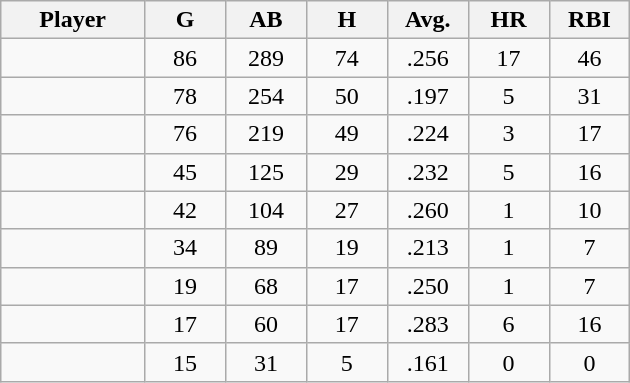<table class="wikitable sortable">
<tr>
<th bgcolor="#DDDDFF" width="16%">Player</th>
<th bgcolor="#DDDDFF" width="9%">G</th>
<th bgcolor="#DDDDFF" width="9%">AB</th>
<th bgcolor="#DDDDFF" width="9%">H</th>
<th bgcolor="#DDDDFF" width="9%">Avg.</th>
<th bgcolor="#DDDDFF" width="9%">HR</th>
<th bgcolor="#DDDDFF" width="9%">RBI</th>
</tr>
<tr align="center">
<td></td>
<td>86</td>
<td>289</td>
<td>74</td>
<td>.256</td>
<td>17</td>
<td>46</td>
</tr>
<tr align="center">
<td></td>
<td>78</td>
<td>254</td>
<td>50</td>
<td>.197</td>
<td>5</td>
<td>31</td>
</tr>
<tr align="center">
<td></td>
<td>76</td>
<td>219</td>
<td>49</td>
<td>.224</td>
<td>3</td>
<td>17</td>
</tr>
<tr align="center">
<td></td>
<td>45</td>
<td>125</td>
<td>29</td>
<td>.232</td>
<td>5</td>
<td>16</td>
</tr>
<tr align="center">
<td></td>
<td>42</td>
<td>104</td>
<td>27</td>
<td>.260</td>
<td>1</td>
<td>10</td>
</tr>
<tr align="center">
<td></td>
<td>34</td>
<td>89</td>
<td>19</td>
<td>.213</td>
<td>1</td>
<td>7</td>
</tr>
<tr align="center">
<td></td>
<td>19</td>
<td>68</td>
<td>17</td>
<td>.250</td>
<td>1</td>
<td>7</td>
</tr>
<tr align="center">
<td></td>
<td>17</td>
<td>60</td>
<td>17</td>
<td>.283</td>
<td>6</td>
<td>16</td>
</tr>
<tr align="center">
<td></td>
<td>15</td>
<td>31</td>
<td>5</td>
<td>.161</td>
<td>0</td>
<td>0</td>
</tr>
</table>
